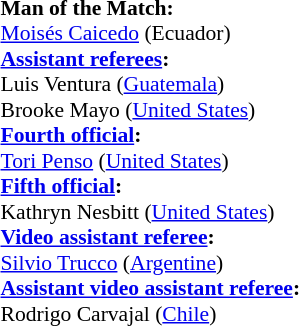<table width=50% style="font-size:90%">
<tr>
<td><br><strong>Man of the Match:</strong>
<br><a href='#'>Moisés Caicedo</a> (Ecuador)<br><strong><a href='#'>Assistant referees</a>:</strong>
<br>Luis Ventura (<a href='#'>Guatemala</a>)
<br>Brooke Mayo (<a href='#'>United States</a>)
<br><strong><a href='#'>Fourth official</a>:</strong>
<br><a href='#'>Tori Penso</a> (<a href='#'>United States</a>)
<br><strong><a href='#'>Fifth official</a>:</strong>
<br>Kathryn Nesbitt (<a href='#'>United States</a>)
<br><strong><a href='#'>Video assistant referee</a>:</strong>
<br><a href='#'>Silvio Trucco</a> (<a href='#'>Argentine</a>)
<br><strong><a href='#'>Assistant video assistant referee</a>:</strong>
<br>Rodrigo Carvajal (<a href='#'>Chile</a>)</td>
</tr>
</table>
